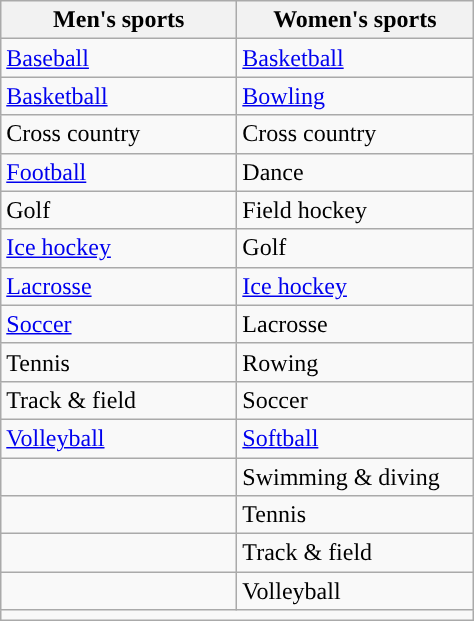<table class="wikitable" style=" ">
<tr>
<th width=150px>Men's sports</th>
<th width=150px>Women's sports</th>
</tr>
<tr>
<td><a href='#'>Baseball</a></td>
<td><a href='#'>Basketball</a></td>
</tr>
<tr>
<td><a href='#'>Basketball</a></td>
<td><a href='#'>Bowling</a></td>
</tr>
<tr>
<td>Cross country</td>
<td>Cross country</td>
</tr>
<tr>
<td><a href='#'>Football</a></td>
<td>Dance</td>
</tr>
<tr>
<td>Golf</td>
<td>Field hockey</td>
</tr>
<tr>
<td><a href='#'>Ice hockey</a></td>
<td>Golf</td>
</tr>
<tr>
<td><a href='#'>Lacrosse</a></td>
<td><a href='#'>Ice hockey</a></td>
</tr>
<tr>
<td><a href='#'>Soccer</a></td>
<td>Lacrosse</td>
</tr>
<tr>
<td>Tennis</td>
<td>Rowing</td>
</tr>
<tr>
<td>Track & field</td>
<td>Soccer</td>
</tr>
<tr>
<td><a href='#'>Volleyball</a></td>
<td><a href='#'>Softball</a></td>
</tr>
<tr>
<td></td>
<td>Swimming & diving</td>
</tr>
<tr>
<td></td>
<td>Tennis</td>
</tr>
<tr>
<td></td>
<td>Track & field</td>
</tr>
<tr>
<td></td>
<td>Volleyball</td>
</tr>
<tr>
<td colspan="2"></td>
</tr>
</table>
